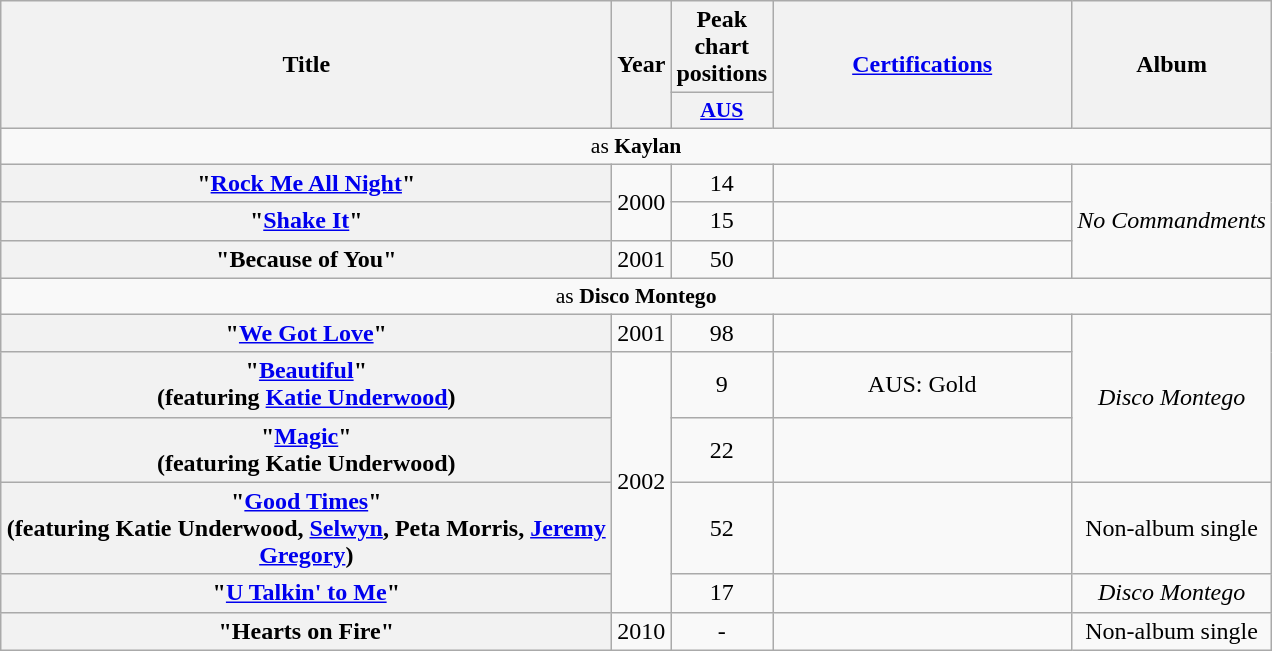<table class="wikitable plainrowheaders" style="text-align:center;" border="1">
<tr>
<th scope="col" rowspan="2" style="width:25em;">Title</th>
<th scope="col" rowspan="2">Year</th>
<th scope="col" colspan="1">Peak chart positions</th>
<th scope="col" rowspan="2" style="width:12em;"><a href='#'>Certifications</a></th>
<th scope="col" rowspan="2">Album</th>
</tr>
<tr>
<th scope="col" style="width:3em;font-size:90%;"><a href='#'>AUS</a><br></th>
</tr>
<tr>
<td colspan="5" style="font-size:90%">as <strong>Kaylan</strong></td>
</tr>
<tr>
<th scope="row">"<a href='#'>Rock Me All Night</a>"</th>
<td rowspan="2">2000</td>
<td>14</td>
<td></td>
<td rowspan="3"><em>No Commandments</em></td>
</tr>
<tr>
<th scope="row">"<a href='#'>Shake It</a>"</th>
<td>15</td>
<td></td>
</tr>
<tr>
<th scope="row">"Because of You"</th>
<td rowspan="1">2001</td>
<td>50</td>
<td></td>
</tr>
<tr>
<td colspan="5" style="font-size:90%">as <strong>Disco Montego</strong></td>
</tr>
<tr>
<th scope="row">"<a href='#'>We Got Love</a>"</th>
<td rowspan="1">2001</td>
<td>98</td>
<td></td>
<td rowspan="3"><em>Disco Montego</em></td>
</tr>
<tr>
<th scope="row">"<a href='#'>Beautiful</a>" <br>(featuring <a href='#'>Katie Underwood</a>)</th>
<td rowspan="4">2002</td>
<td>9</td>
<td>AUS: Gold</td>
</tr>
<tr>
<th scope="row">"<a href='#'>Magic</a>" <br>(featuring Katie Underwood)</th>
<td>22</td>
<td></td>
</tr>
<tr>
<th scope="row">"<a href='#'>Good Times</a>" <br>(featuring Katie Underwood, <a href='#'>Selwyn</a>, Peta Morris, <a href='#'>Jeremy Gregory</a>)</th>
<td>52</td>
<td></td>
<td>Non-album single</td>
</tr>
<tr>
<th scope="row">"<a href='#'>U Talkin' to Me</a>"</th>
<td>17</td>
<td></td>
<td rowspan="1"><em>Disco Montego</em></td>
</tr>
<tr>
<th scope="row">"Hearts on Fire"</th>
<td rowspan="1">2010</td>
<td>-</td>
<td></td>
<td>Non-album single</td>
</tr>
</table>
